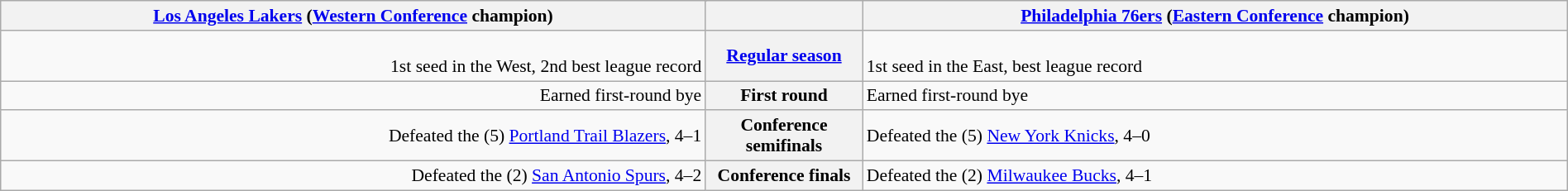<table style="width:100%; font-size:90%" class="wikitable">
<tr valign=top>
<th colspan="2" style="width:45%;"><a href='#'>Los Angeles Lakers</a> (<a href='#'>Western Conference</a> champion)</th>
<th></th>
<th colspan="2" style="width:45%;"><a href='#'>Philadelphia 76ers</a> (<a href='#'>Eastern Conference</a> champion)</th>
</tr>
<tr>
<td align=right><br>1st seed in the West, 2nd best league record</td>
<th colspan=2><a href='#'>Regular season</a></th>
<td><br>1st seed in the East, best league record</td>
</tr>
<tr>
<td align=right>Earned first-round bye</td>
<th colspan=2>First round</th>
<td>Earned first-round bye</td>
</tr>
<tr>
<td align=right>Defeated the (5) <a href='#'>Portland Trail Blazers</a>, 4–1</td>
<th colspan=2>Conference semifinals</th>
<td>Defeated the (5) <a href='#'>New York Knicks</a>, 4–0</td>
</tr>
<tr>
<td align=right>Defeated the (2) <a href='#'>San Antonio Spurs</a>, 4–2</td>
<th colspan=2>Conference finals</th>
<td>Defeated the (2) <a href='#'>Milwaukee Bucks</a>, 4–1</td>
</tr>
</table>
